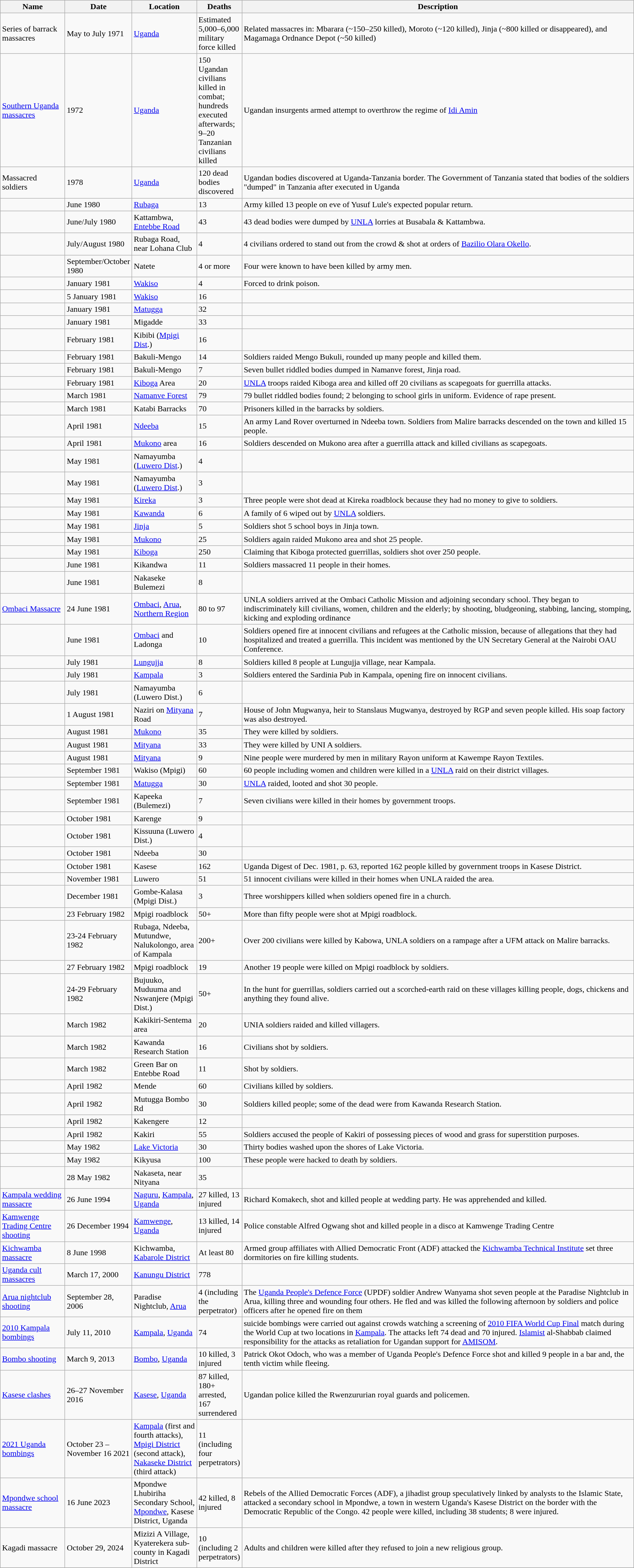<table class="wikitable sortable">
<tr>
<th style="width:120px;">Name</th>
<th style="width:65px;">Date</th>
<th style="width:120px;">Location</th>
<th style="width:75px;" data-sort-type="number">Deaths</th>
<th class="unsortable">Description</th>
</tr>
<tr>
<td>Series of barrack massacres</td>
<td>May to July 1971</td>
<td><a href='#'>Uganda</a></td>
<td>Estimated 5,000–6,000 military force killed</td>
<td>Related massacres in: Mbarara (~150–250 killed), Moroto (~120 killed), Jinja (~800 killed or disappeared), and Magamaga Ordnance Depot (~50 killed)</td>
</tr>
<tr>
<td><a href='#'>Southern Uganda massacres</a></td>
<td>1972</td>
<td><a href='#'>Uganda</a></td>
<td>150 Ugandan civilians killed in combat; hundreds executed afterwards; 9–20 Tanzanian civilians killed</td>
<td>Ugandan insurgents armed attempt to overthrow the regime of <a href='#'>Idi Amin</a></td>
</tr>
<tr>
<td>Massacred soldiers</td>
<td>1978</td>
<td><a href='#'>Uganda</a></td>
<td>120 dead bodies discovered</td>
<td>Ugandan bodies discovered at Uganda-Tanzania border. The Government of Tanzania stated that bodies of the soldiers "dumped" in Tanzania after executed in Uganda</td>
</tr>
<tr>
<td></td>
<td>June 1980</td>
<td><a href='#'>Rubaga</a></td>
<td>13</td>
<td>Army killed 13 people on eve of Yusuf Lule's expected popular return.</td>
</tr>
<tr>
<td></td>
<td>June/July 1980</td>
<td>Kattambwa, <a href='#'>Entebbe Road</a></td>
<td>43</td>
<td>43 dead bodies were dumped by <a href='#'>UNLA</a> lorries at Busabala & Kattambwa.</td>
</tr>
<tr>
<td></td>
<td>July/August 1980</td>
<td>Rubaga Road, near Lohana Club</td>
<td>4</td>
<td>4 civilians ordered to stand out from the crowd & shot at orders of <a href='#'>Bazilio Olara Okello</a>.</td>
</tr>
<tr>
<td></td>
<td>September/October<br>1980</td>
<td>Natete</td>
<td>4 or more</td>
<td>Four were known to have been killed by army men.</td>
</tr>
<tr>
<td></td>
<td>January 1981</td>
<td><a href='#'>Wakiso</a></td>
<td>4</td>
<td>Forced to drink poison.</td>
</tr>
<tr>
<td></td>
<td>5 January 1981</td>
<td><a href='#'>Wakiso</a></td>
<td>16</td>
<td></td>
</tr>
<tr>
<td></td>
<td>January 1981</td>
<td><a href='#'>Matugga</a></td>
<td>32</td>
<td></td>
</tr>
<tr>
<td></td>
<td>January 1981</td>
<td>Migadde</td>
<td>33</td>
<td></td>
</tr>
<tr>
<td></td>
<td>February 1981</td>
<td>Kibibi (<a href='#'>Mpigi Dist</a>.)</td>
<td>16</td>
<td></td>
</tr>
<tr>
<td></td>
<td>February 1981</td>
<td>Bakuli-Mengo</td>
<td>14</td>
<td>Soldiers raided Mengo Bukuli, rounded up many people and killed them.</td>
</tr>
<tr>
<td></td>
<td>February 1981</td>
<td>Bakuli-Mengo</td>
<td>7</td>
<td>Seven bullet riddled bodies dumped in Namanve forest, Jinja road.</td>
</tr>
<tr>
<td></td>
<td>February 1981</td>
<td><a href='#'>Kiboga</a> Area</td>
<td>20</td>
<td><a href='#'>UNLA</a> troops raided Kiboga area and killed off 20 civilians as scapegoats for guerrilla attacks.</td>
</tr>
<tr>
<td></td>
<td>March 1981</td>
<td><a href='#'>Namanve Forest</a></td>
<td>79</td>
<td>79 bullet riddled bodies found; 2 belonging to school girls in uniform. Evidence of rape present.</td>
</tr>
<tr>
<td></td>
<td>March 1981</td>
<td>Katabi Barracks</td>
<td>70</td>
<td>Prisoners killed in the barracks by soldiers.</td>
</tr>
<tr>
<td></td>
<td>April 1981</td>
<td><a href='#'>Ndeeba</a></td>
<td>15</td>
<td>An army Land Rover overturned in Ndeeba town. Soldiers from Malire barracks descended on the town and killed 15 people.</td>
</tr>
<tr>
<td></td>
<td>April 1981</td>
<td><a href='#'>Mukono</a> area</td>
<td>16</td>
<td>Soldiers descended on Mukono area after a guerrilla attack and killed civilians as scapegoats.</td>
</tr>
<tr>
<td></td>
<td>May 1981</td>
<td>Namayumba (<a href='#'>Luwero Dist</a>.)</td>
<td>4</td>
<td></td>
</tr>
<tr>
<td></td>
<td>May 1981</td>
<td>Namayumba (<a href='#'>Luwero Dist</a>.)</td>
<td>3</td>
<td></td>
</tr>
<tr>
<td></td>
<td>May 1981</td>
<td><a href='#'>Kireka</a></td>
<td>3</td>
<td>Three people were shot dead at Kireka roadblock because they had no money to give to soldiers.</td>
</tr>
<tr>
<td></td>
<td>May 1981</td>
<td><a href='#'>Kawanda</a></td>
<td>6</td>
<td>A family of 6 wiped out by <a href='#'>UNLA</a> soldiers.</td>
</tr>
<tr>
<td></td>
<td>May 1981</td>
<td><a href='#'>Jinja</a></td>
<td>5</td>
<td>Soldiers shot 5 school boys in Jinja town.</td>
</tr>
<tr>
<td></td>
<td>May 1981</td>
<td><a href='#'>Mukono</a></td>
<td>25</td>
<td>Soldiers again raided Mukono area and shot 25 people.</td>
</tr>
<tr>
<td></td>
<td>May 1981</td>
<td><a href='#'>Kiboga</a></td>
<td>250</td>
<td>Claiming that Kiboga protected guerrillas, soldiers shot over 250 people.</td>
</tr>
<tr>
<td></td>
<td>June 1981</td>
<td>Kikandwa</td>
<td>11</td>
<td>Soldiers massacred 11 people in their homes.</td>
</tr>
<tr>
<td></td>
<td>June 1981</td>
<td>Nakaseke Bulemezi</td>
<td>8</td>
<td></td>
</tr>
<tr>
<td><a href='#'>Ombaci Massacre</a></td>
<td>24 June 1981</td>
<td><a href='#'>Ombaci</a>, <a href='#'>Arua</a>, <a href='#'>Northern Region</a></td>
<td>80 to 97</td>
<td>UNLA soldiers arrived at the Ombaci Catholic Mission and adjoining secondary school. They began to indiscriminately kill civilians, women, children and the elderly; by shooting, bludgeoning, stabbing, lancing, stomping, kicking and exploding ordinance</td>
</tr>
<tr>
<td></td>
<td>June 1981</td>
<td><a href='#'>Ombaci</a> and Ladonga</td>
<td>10</td>
<td>Soldiers opened fire at innocent civilians and refugees at the Catholic mission, because of allegations that they had hospitalized and treated a guerrilla. This incident was mentioned by the UN Secretary General at the Nairobi OAU Conference.</td>
</tr>
<tr>
<td></td>
<td>July 1981</td>
<td><a href='#'>Lungujja</a></td>
<td>8</td>
<td>Soldiers killed 8 people at Lungujja village, near Kampala.</td>
</tr>
<tr>
<td></td>
<td>July 1981</td>
<td><a href='#'>Kampala</a></td>
<td>3</td>
<td>Soldiers entered the Sardinia Pub in Kampala, opening fire on innocent civilians.</td>
</tr>
<tr>
<td></td>
<td>July 1981</td>
<td>Namayumba (Luwero Dist.)</td>
<td>6</td>
<td></td>
</tr>
<tr>
<td></td>
<td>1 August 1981</td>
<td>Naziri on <a href='#'>Mityana</a> Road</td>
<td>7</td>
<td>House of John Mugwanya, heir to Stanslaus Mugwanya, destroyed by RGP and seven people killed. His soap factory was also destroyed.</td>
</tr>
<tr>
<td></td>
<td>August 1981</td>
<td><a href='#'>Mukono</a></td>
<td>35</td>
<td>They were killed by soldiers.</td>
</tr>
<tr>
<td></td>
<td>August 1981</td>
<td><a href='#'>Mityana</a></td>
<td>33</td>
<td>They were killed by UNI A soldiers.</td>
</tr>
<tr>
<td></td>
<td>August 1981</td>
<td><a href='#'>Mityana</a></td>
<td>9</td>
<td>Nine people were murdered by men in military Rayon uniform at Kawempe Rayon Textiles.</td>
</tr>
<tr>
<td></td>
<td>September 1981</td>
<td>Wakiso (Mpigi)</td>
<td>60</td>
<td>60 people including women and children were killed in a <a href='#'>UNLA</a> raid on their district villages.</td>
</tr>
<tr>
<td></td>
<td>September 1981</td>
<td><a href='#'>Matugga</a></td>
<td>30</td>
<td><a href='#'>UNLA</a> raided, looted and shot 30 people.</td>
</tr>
<tr>
<td></td>
<td>September 1981</td>
<td>Kapeeka (Bulemezi)</td>
<td>7</td>
<td>Seven civilians were killed in their homes by government troops.</td>
</tr>
<tr>
<td></td>
<td>October 1981</td>
<td>Karenge</td>
<td>9</td>
<td></td>
</tr>
<tr>
<td></td>
<td>October 1981</td>
<td>Kissuuna (Luwero Dist.)</td>
<td>4</td>
<td></td>
</tr>
<tr>
<td></td>
<td>October 1981</td>
<td>Ndeeba</td>
<td>30</td>
<td></td>
</tr>
<tr>
<td></td>
<td>October 1981</td>
<td>Kasese</td>
<td>162</td>
<td>Uganda Digest of Dec. 1981, p. 63, reported 162 people killed by government troops in Kasese District.</td>
</tr>
<tr>
<td></td>
<td>November 1981</td>
<td>Luwero</td>
<td>51</td>
<td>51 innocent civilians were killed in their homes when UNLA raided the area.</td>
</tr>
<tr>
<td></td>
<td>December 1981</td>
<td>Gombe-Kalasa (Mpigi Dist.)</td>
<td>3</td>
<td>Three worshippers killed when soldiers opened fire in a church.</td>
</tr>
<tr>
<td></td>
<td>23 February 1982</td>
<td>Mpigi roadblock</td>
<td>50+</td>
<td>More than fifty people were shot at Mpigi roadblock.</td>
</tr>
<tr>
<td></td>
<td>23-24 February 1982</td>
<td>Rubaga, Ndeeba, Mutundwe, Nalukolongo, area of Kampala</td>
<td>200+</td>
<td>Over 200 civilians were killed by Kabowa, UNLA soldiers on a rampage after a UFM attack on Malire barracks.</td>
</tr>
<tr>
<td></td>
<td>27 February 1982</td>
<td>Mpigi roadblock</td>
<td>19</td>
<td>Another 19 people were killed on Mpigi roadblock by soldiers.</td>
</tr>
<tr>
<td></td>
<td>24-29 February 1982</td>
<td>Bujuuko, Muduuma and Nswanjere (Mpigi Dist.)</td>
<td>50+</td>
<td>In the hunt for guerrillas, soldiers carried out a scorched-earth raid on these villages killing people, dogs, chickens and anything they found alive.</td>
</tr>
<tr>
<td></td>
<td>March 1982</td>
<td>Kakikiri-Sentema area</td>
<td>20</td>
<td>UNIA soldiers raided and killed villagers.</td>
</tr>
<tr>
<td></td>
<td>March 1982</td>
<td>Kawanda Research Station</td>
<td>16</td>
<td>Civilians shot by soldiers.</td>
</tr>
<tr>
<td></td>
<td>March 1982</td>
<td>Green Bar on Entebbe Road</td>
<td>11</td>
<td>Shot by soldiers.</td>
</tr>
<tr>
<td></td>
<td>April 1982</td>
<td>Mende</td>
<td>60</td>
<td>Civilians killed by soldiers.</td>
</tr>
<tr>
<td></td>
<td>April 1982</td>
<td>Mutugga Bombo Rd</td>
<td>30</td>
<td>Soldiers killed people; some of the dead were from Kawanda Research Station.</td>
</tr>
<tr>
<td></td>
<td>April 1982</td>
<td>Kakengere</td>
<td>12</td>
<td></td>
</tr>
<tr>
<td></td>
<td>April 1982</td>
<td>Kakiri</td>
<td>55</td>
<td>Soldiers accused the people of Kakiri of possessing pieces of wood and grass for superstition purposes.</td>
</tr>
<tr>
<td></td>
<td>May 1982</td>
<td><a href='#'>Lake Victoria</a></td>
<td>30</td>
<td>Thirty bodies washed upon the shores of Lake Victoria.</td>
</tr>
<tr>
<td></td>
<td>May 1982</td>
<td>Kikyusa</td>
<td>100</td>
<td>These people were hacked to death by soldiers.</td>
</tr>
<tr>
<td></td>
<td>28 May 1982</td>
<td>Nakaseta, near Nityana</td>
<td>35</td>
<td></td>
</tr>
<tr>
<td><a href='#'>Kampala wedding massacre</a></td>
<td>26 June 1994</td>
<td><a href='#'>Naguru</a>, <a href='#'>Kampala</a>, <a href='#'>Uganda</a></td>
<td>27 killed, 13 injured</td>
<td>Richard Komakech, shot and killed people at wedding party. He was apprehended and killed.</td>
</tr>
<tr>
<td><a href='#'>Kamwenge Trading Centre shooting</a></td>
<td>26 December 1994</td>
<td><a href='#'>Kamwenge</a>, <a href='#'>Uganda</a></td>
<td>13 killed, 14 injured</td>
<td>Police constable Alfred Ogwang shot and killed people in a disco at Kamwenge Trading Centre</td>
</tr>
<tr>
<td><a href='#'>Kichwamba massacre</a></td>
<td>8 June 1998</td>
<td>Kichwamba, <a href='#'>Kabarole District</a></td>
<td>At least 80</td>
<td>Armed group affiliates with Allied Democratic Front (ADF) attacked the <a href='#'>Kichwamba Technical Institute</a> set three dormitories on fire killing students.</td>
</tr>
<tr>
<td><a href='#'>Uganda cult massacres</a></td>
<td>March 17,  2000</td>
<td><a href='#'>Kanungu District</a></td>
<td>778</td>
<td></td>
</tr>
<tr>
<td><a href='#'>Arua nightclub shooting</a></td>
<td>September 28, 2006</td>
<td>Paradise Nightclub, <a href='#'>Arua</a></td>
<td>4 (including the perpetrator)</td>
<td>The <a href='#'>Uganda People's Defence Force</a> (UPDF) soldier Andrew Wanyama shot seven people at the Paradise Nightclub in Arua, killing three and wounding four others. He fled and was killed the following afternoon by soldiers and police officers after he opened fire on them</td>
</tr>
<tr>
<td><a href='#'>2010 Kampala bombings</a></td>
<td>July 11,  2010</td>
<td><a href='#'>Kampala</a>, <a href='#'>Uganda</a></td>
<td>74</td>
<td>suicide bombings were carried out against crowds watching a screening of <a href='#'>2010 FIFA World Cup Final</a> match during the World Cup at two locations in <a href='#'>Kampala</a>. The attacks left 74 dead and 70 injured. <a href='#'>Islamist</a> al-Shabbab claimed responsibility for the attacks as retaliation for Ugandan support for <a href='#'>AMISOM</a>.</td>
</tr>
<tr>
<td><a href='#'>Bombo shooting</a></td>
<td>March 9, 2013</td>
<td><a href='#'>Bombo</a>, <a href='#'>Uganda</a></td>
<td>10 killed, 3 injured</td>
<td>Patrick Okot Odoch, who was a member of Uganda People's Defence Force shot and killed 9 people in a bar and, the tenth victim while fleeing.<br></td>
</tr>
<tr>
<td><a href='#'>Kasese clashes</a></td>
<td>26–27 November 2016</td>
<td><a href='#'>Kasese</a>, <a href='#'>Uganda</a></td>
<td>87 killed, 180+ arrested, 167 surrendered</td>
<td>Ugandan police killed the Rwenzururian royal guards and policemen.</td>
</tr>
<tr>
<td><a href='#'>2021 Uganda bombings</a></td>
<td>October 23 – November 16  2021</td>
<td><a href='#'>Kampala</a> (first and fourth attacks), <a href='#'>Mpigi District</a> (second attack), <a href='#'>Nakaseke District</a> (third attack)</td>
<td>11 (including four perpetrators)</td>
<td></td>
</tr>
<tr>
<td><a href='#'>Mpondwe school massacre</a></td>
<td>16 June 2023</td>
<td>Mpondwe Lhubiriha Secondary School, <a href='#'>Mpondwe</a>, Kasese District, Uganda</td>
<td>42 killed, 8 injured</td>
<td>Rebels of the Allied Democratic Forces (ADF), a jihadist group speculatively linked by analysts to the Islamic State, attacked a secondary school in Mpondwe, a town in western Uganda's Kasese District on the border with the Democratic Republic of the Congo. 42 people were killed, including 38 students; 8 were injured.</td>
</tr>
<tr>
<td>Kagadi massacre</td>
<td>October 29, 2024</td>
<td>Mizizi A Village, Kyaterekera sub-county in Kagadi District</td>
<td>10 (including 2 perpetrators)</td>
<td>Adults and children were killed after they refused to join a new religious group.</td>
</tr>
<tr>
</tr>
</table>
